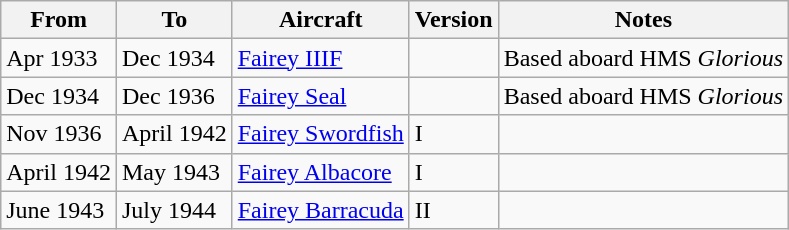<table class="wikitable">
<tr>
<th>From</th>
<th>To</th>
<th>Aircraft</th>
<th>Version</th>
<th>Notes</th>
</tr>
<tr>
<td>Apr 1933</td>
<td>Dec 1934</td>
<td><a href='#'>Fairey IIIF</a></td>
<td></td>
<td>Based aboard HMS <em>Glorious</em></td>
</tr>
<tr>
<td>Dec 1934</td>
<td>Dec 1936</td>
<td><a href='#'>Fairey Seal</a></td>
<td></td>
<td>Based aboard HMS <em>Glorious</em></td>
</tr>
<tr>
<td>Nov 1936</td>
<td>April 1942</td>
<td><a href='#'>Fairey Swordfish</a></td>
<td>I</td>
<td></td>
</tr>
<tr>
<td>April 1942</td>
<td>May 1943</td>
<td><a href='#'>Fairey Albacore</a></td>
<td>I</td>
<td></td>
</tr>
<tr>
<td>June 1943</td>
<td>July 1944</td>
<td><a href='#'>Fairey Barracuda</a></td>
<td>II</td>
<td></td>
</tr>
</table>
